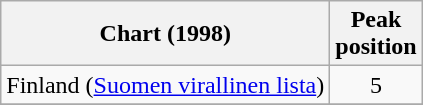<table class="wikitable">
<tr>
<th scope="col">Chart (1998)</th>
<th scope="col">Peak<br>position</th>
</tr>
<tr>
<td>Finland (<a href='#'>Suomen virallinen lista</a>)</td>
<td style="text-align:center;">5</td>
</tr>
<tr>
</tr>
</table>
